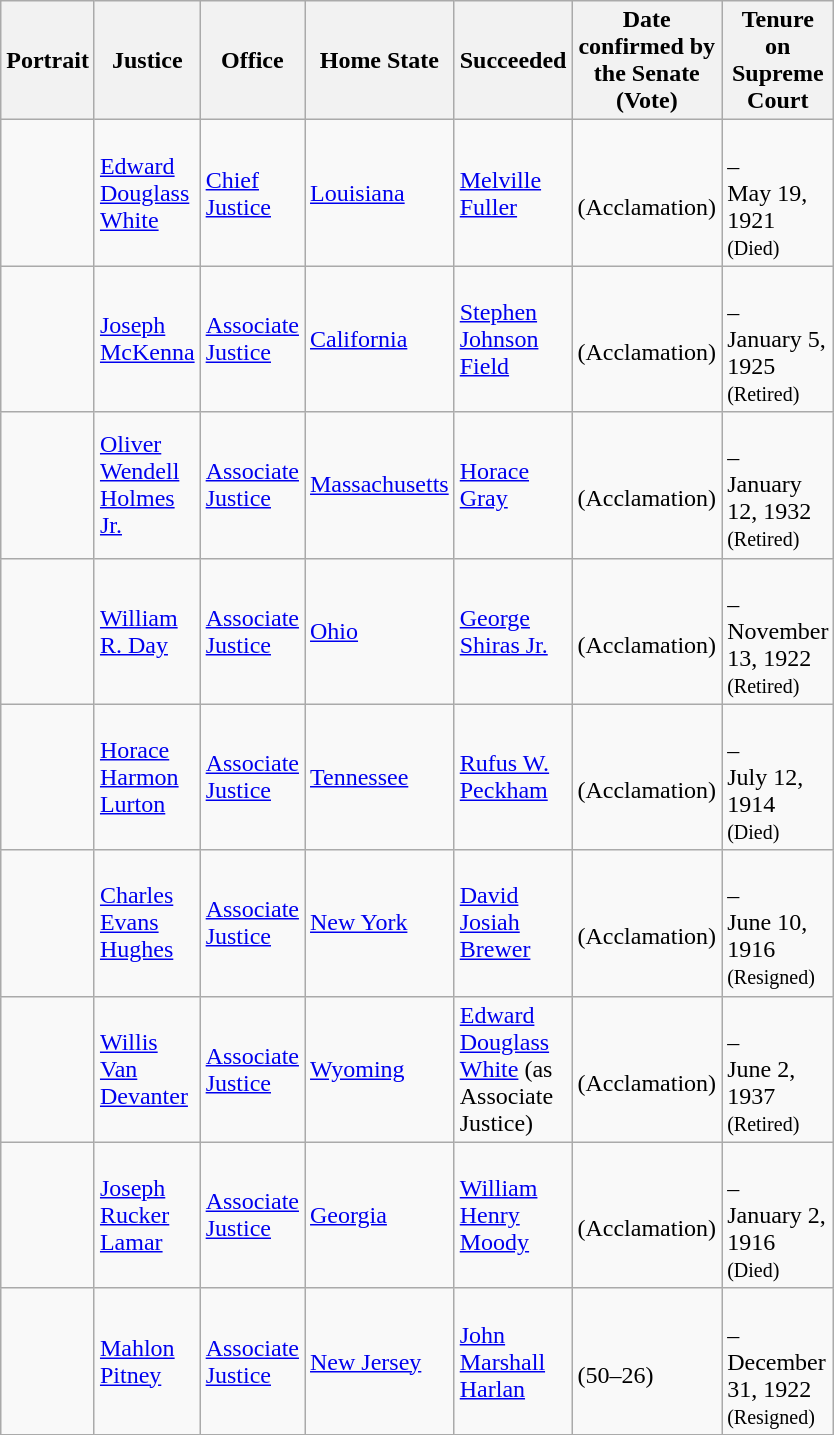<table class="wikitable sortable">
<tr>
<th scope="col" style="width: 10px;">Portrait</th>
<th scope="col" style="width: 10px;">Justice</th>
<th scope="col" style="width: 10px;">Office</th>
<th scope="col" style="width: 10px;">Home State</th>
<th scope="col" style="width: 10px;">Succeeded</th>
<th scope="col" style="width: 10px;">Date confirmed by the Senate<br>(Vote)</th>
<th scope="col" style="width: 10px;">Tenure on Supreme Court</th>
</tr>
<tr>
<td></td>
<td><a href='#'>Edward Douglass White</a></td>
<td><a href='#'>Chief Justice</a></td>
<td><a href='#'>Louisiana</a></td>
<td><a href='#'>Melville Fuller</a></td>
<td><br>(Acclamation)</td>
<td><br>–<br>May 19, 1921<br><small>(Died)</small></td>
</tr>
<tr>
<td></td>
<td><a href='#'>Joseph McKenna</a></td>
<td><a href='#'>Associate Justice</a></td>
<td><a href='#'>California</a></td>
<td><a href='#'>Stephen Johnson Field</a></td>
<td><br>(Acclamation)</td>
<td><br>–<br>January 5, 1925<br><small>(Retired)</small></td>
</tr>
<tr>
<td></td>
<td><a href='#'>Oliver Wendell Holmes Jr.</a></td>
<td><a href='#'>Associate Justice</a></td>
<td><a href='#'>Massachusetts</a></td>
<td><a href='#'>Horace Gray</a></td>
<td><br>(Acclamation)</td>
<td><br>–<br>January 12, 1932<br><small>(Retired)</small></td>
</tr>
<tr>
<td></td>
<td><a href='#'>William R. Day</a></td>
<td><a href='#'>Associate Justice</a></td>
<td><a href='#'>Ohio</a></td>
<td><a href='#'>George Shiras Jr.</a></td>
<td><br>(Acclamation)</td>
<td><br>–<br>November 13, 1922<br><small>(Retired)</small></td>
</tr>
<tr>
<td></td>
<td><a href='#'>Horace Harmon Lurton</a></td>
<td><a href='#'>Associate Justice</a></td>
<td><a href='#'>Tennessee</a></td>
<td><a href='#'>Rufus W. Peckham</a></td>
<td><br>(Acclamation)</td>
<td><br>–<br>July 12, 1914<br><small>(Died)</small></td>
</tr>
<tr>
<td></td>
<td><a href='#'>Charles Evans Hughes</a></td>
<td><a href='#'>Associate Justice</a></td>
<td><a href='#'>New York</a></td>
<td><a href='#'>David Josiah Brewer</a></td>
<td><br>(Acclamation)</td>
<td><br>–<br>June 10, 1916<br><small>(Resigned)</small></td>
</tr>
<tr>
<td></td>
<td><a href='#'>Willis Van Devanter</a></td>
<td><a href='#'>Associate Justice</a></td>
<td><a href='#'>Wyoming</a></td>
<td><a href='#'>Edward Douglass White</a> (as Associate Justice)</td>
<td><br>(Acclamation)</td>
<td><br>–<br>June 2, 1937<br><small>(Retired)</small></td>
</tr>
<tr>
<td></td>
<td><a href='#'>Joseph Rucker Lamar</a></td>
<td><a href='#'>Associate Justice</a></td>
<td><a href='#'>Georgia</a></td>
<td><a href='#'>William Henry Moody</a></td>
<td><br>(Acclamation)</td>
<td><br>–<br>January 2, 1916<br><small>(Died)</small></td>
</tr>
<tr>
<td></td>
<td><a href='#'>Mahlon Pitney</a></td>
<td><a href='#'>Associate Justice</a></td>
<td><a href='#'>New Jersey</a></td>
<td><a href='#'>John Marshall Harlan</a></td>
<td><br>(50–26)</td>
<td><br>–<br>December 31, 1922<br><small>(Resigned)</small></td>
</tr>
<tr>
</tr>
</table>
